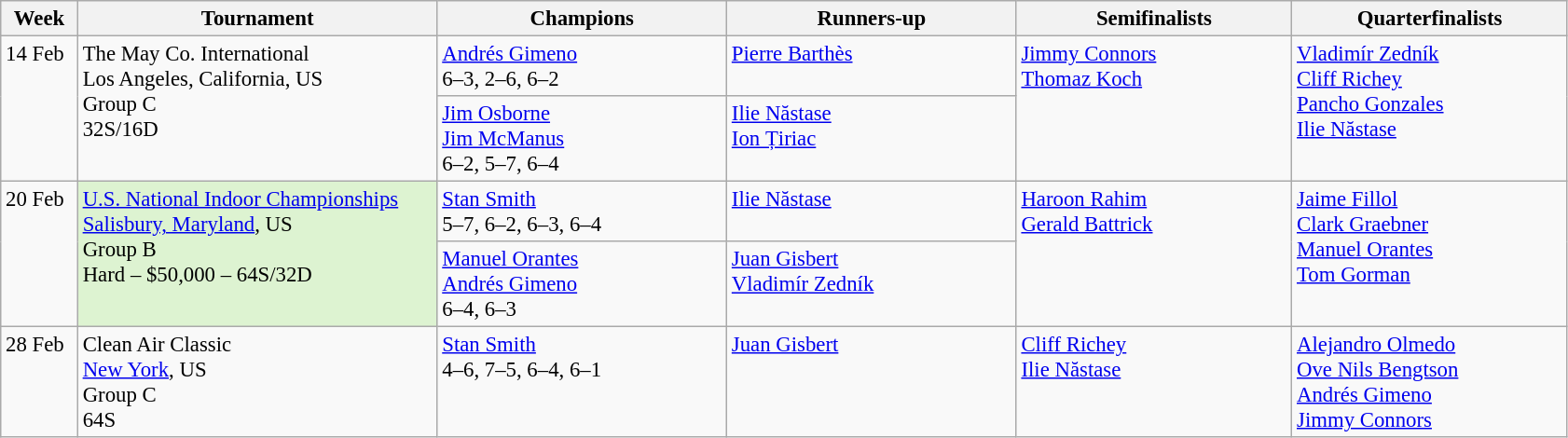<table class=wikitable style=font-size:95%>
<tr>
<th style="width:48px;">Week</th>
<th style="width:250px;">Tournament</th>
<th style="width:200px;">Champions</th>
<th style="width:200px;">Runners-up</th>
<th style="width:190px;">Semifinalists</th>
<th style="width:190px;">Quarterfinalists</th>
</tr>
<tr valign=top>
<td rowspan=2>14 Feb</td>
<td rowspan=2>The May Co. International <br> Los Angeles, California, US <br> Group C <br> 32S/16D</td>
<td> <a href='#'>Andrés Gimeno</a> <br> 6–3, 2–6, 6–2</td>
<td> <a href='#'>Pierre Barthès</a></td>
<td rowspan=2> <a href='#'>Jimmy Connors</a> <br>  <a href='#'>Thomaz Koch</a></td>
<td rowspan=2> <a href='#'>Vladimír Zedník</a> <br>  <a href='#'>Cliff Richey</a> <br>  <a href='#'>Pancho Gonzales</a> <br>  <a href='#'>Ilie Năstase</a></td>
</tr>
<tr valign=top>
<td> <a href='#'>Jim Osborne</a> <br>  <a href='#'>Jim McManus</a> <br> 6–2, 5–7, 6–4</td>
<td> <a href='#'>Ilie Năstase</a> <br>  <a href='#'>Ion Țiriac</a></td>
</tr>
<tr valign=top>
<td rowspan=2>20 Feb</td>
<td style="background:#DDF3D1;" rowspan="2"><a href='#'>U.S. National Indoor Championships</a> <br><a href='#'>Salisbury, Maryland</a>, US<br> Group B <br>Hard – $50,000 – 64S/32D</td>
<td> <a href='#'>Stan Smith</a> <br> 5–7, 6–2, 6–3, 6–4</td>
<td> <a href='#'>Ilie Năstase</a></td>
<td rowspan=2> <a href='#'>Haroon Rahim</a> <br>  <a href='#'>Gerald Battrick</a></td>
<td rowspan=2> <a href='#'>Jaime Fillol</a> <br>  <a href='#'>Clark Graebner</a> <br>  <a href='#'>Manuel Orantes</a> <br>  <a href='#'>Tom Gorman</a></td>
</tr>
<tr valign=top>
<td> <a href='#'>Manuel Orantes</a> <br>  <a href='#'>Andrés Gimeno</a> <br> 6–4, 6–3</td>
<td> <a href='#'>Juan Gisbert</a> <br>  <a href='#'>Vladimír Zedník</a></td>
</tr>
<tr valign=top>
<td>28 Feb</td>
<td>Clean Air Classic<br><a href='#'>New York</a>, US <br> Group C <br> 64S</td>
<td> <a href='#'>Stan Smith</a> <br> 4–6, 7–5, 6–4, 6–1</td>
<td> <a href='#'>Juan Gisbert</a></td>
<td> <a href='#'>Cliff Richey</a> <br>  <a href='#'>Ilie Năstase</a></td>
<td> <a href='#'>Alejandro Olmedo</a> <br>  <a href='#'>Ove Nils Bengtson</a> <br>  <a href='#'>Andrés Gimeno</a> <br>  <a href='#'>Jimmy Connors</a></td>
</tr>
</table>
